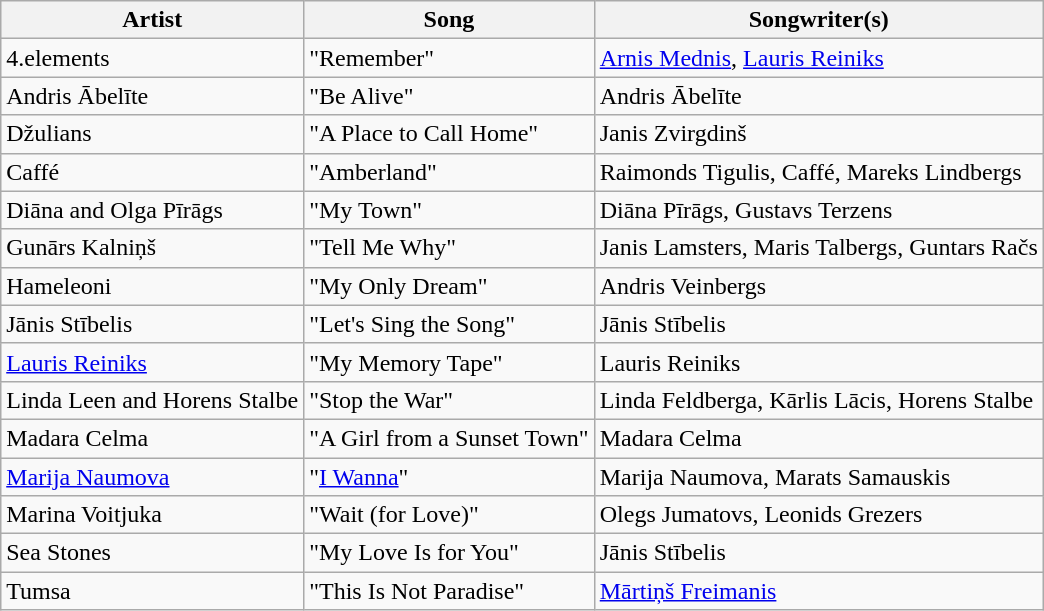<table class="wikitable" style="margin: 1em auto 1em auto;">
<tr>
<th>Artist</th>
<th>Song</th>
<th>Songwriter(s)</th>
</tr>
<tr>
<td>4.elements</td>
<td>"Remember"</td>
<td><a href='#'>Arnis Mednis</a>, <a href='#'>Lauris Reiniks</a></td>
</tr>
<tr>
<td>Andris Ābelīte</td>
<td>"Be Alive"</td>
<td>Andris Ābelīte</td>
</tr>
<tr>
<td>Džulians</td>
<td>"A Place to Call Home"</td>
<td>Janis Zvirgdinš</td>
</tr>
<tr>
<td>Caffé</td>
<td>"Amberland"</td>
<td>Raimonds Tigulis, Caffé, Mareks Lindbergs</td>
</tr>
<tr>
<td>Diāna and Olga Pīrāgs</td>
<td>"My Town"</td>
<td>Diāna Pīrāgs, Gustavs Terzens</td>
</tr>
<tr>
<td>Gunārs Kalniņš</td>
<td>"Tell Me Why"</td>
<td>Janis Lamsters, Maris Talbergs, Guntars Račs</td>
</tr>
<tr>
<td>Hameleoni</td>
<td>"My Only Dream"</td>
<td>Andris Veinbergs</td>
</tr>
<tr>
<td>Jānis Stībelis</td>
<td>"Let's Sing the Song"</td>
<td>Jānis Stībelis</td>
</tr>
<tr>
<td><a href='#'>Lauris Reiniks</a></td>
<td>"My Memory Tape"</td>
<td>Lauris Reiniks</td>
</tr>
<tr>
<td>Linda Leen and Horens Stalbe</td>
<td>"Stop the War"</td>
<td>Linda Feldberga, Kārlis Lācis, Horens Stalbe</td>
</tr>
<tr>
<td>Madara Celma</td>
<td>"A Girl from a Sunset Town"</td>
<td>Madara Celma</td>
</tr>
<tr>
<td><a href='#'>Marija Naumova</a></td>
<td>"<a href='#'>I Wanna</a>"</td>
<td>Marija Naumova, Marats Samauskis</td>
</tr>
<tr>
<td>Marina Voitjuka</td>
<td>"Wait (for Love)"</td>
<td>Olegs Jumatovs, Leonids Grezers</td>
</tr>
<tr>
<td>Sea Stones</td>
<td>"My Love Is for You"</td>
<td>Jānis Stībelis</td>
</tr>
<tr>
<td>Tumsa</td>
<td>"This Is Not Paradise"</td>
<td><a href='#'>Mārtiņš Freimanis</a></td>
</tr>
</table>
